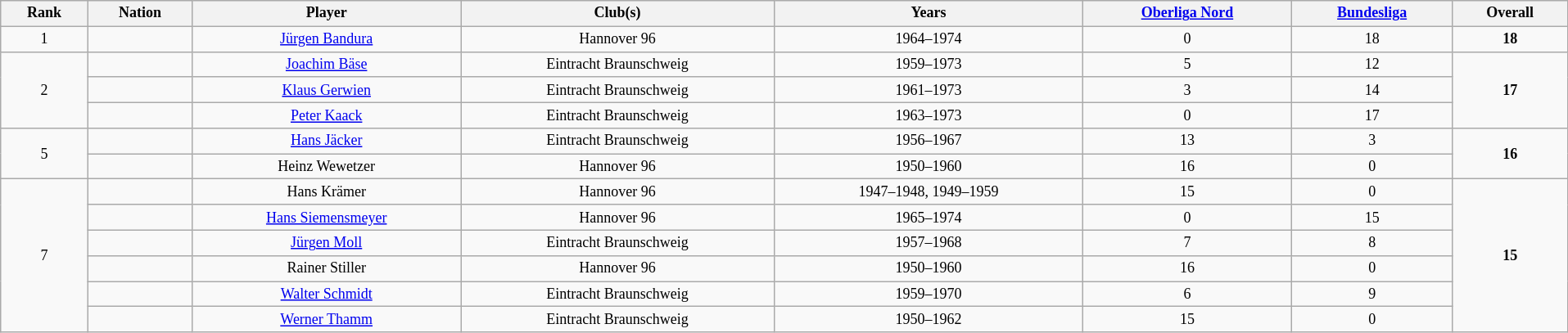<table class="wikitable" style="text-align: center; width: 101%; font-size: 12px">
<tr>
<th>Rank</th>
<th>Nation</th>
<th>Player</th>
<th>Club(s)</th>
<th>Years</th>
<th><a href='#'>Oberliga Nord</a></th>
<th><a href='#'>Bundesliga</a></th>
<th>Overall</th>
</tr>
<tr>
<td>1</td>
<td></td>
<td><a href='#'>Jürgen Bandura</a></td>
<td>Hannover 96</td>
<td>1964–1974</td>
<td>0</td>
<td>18</td>
<td><strong>18</strong></td>
</tr>
<tr>
<td rowspan=3>2</td>
<td></td>
<td><a href='#'>Joachim Bäse</a></td>
<td>Eintracht Braunschweig</td>
<td>1959–1973</td>
<td>5</td>
<td>12</td>
<td rowspan=3><strong>17</strong></td>
</tr>
<tr>
<td></td>
<td><a href='#'>Klaus Gerwien</a></td>
<td>Eintracht Braunschweig</td>
<td>1961–1973</td>
<td>3</td>
<td>14</td>
</tr>
<tr>
<td></td>
<td><a href='#'>Peter Kaack</a></td>
<td>Eintracht Braunschweig</td>
<td>1963–1973</td>
<td>0</td>
<td>17</td>
</tr>
<tr>
<td rowspan=2>5</td>
<td></td>
<td><a href='#'>Hans Jäcker</a></td>
<td>Eintracht Braunschweig</td>
<td>1956–1967</td>
<td>13</td>
<td>3</td>
<td rowspan=2><strong>16</strong></td>
</tr>
<tr>
<td></td>
<td>Heinz Wewetzer</td>
<td>Hannover 96</td>
<td>1950–1960</td>
<td>16</td>
<td>0</td>
</tr>
<tr>
<td rowspan=6>7</td>
<td></td>
<td>Hans Krämer</td>
<td>Hannover 96</td>
<td>1947–1948, 1949–1959</td>
<td>15</td>
<td>0</td>
<td rowspan=6><strong>15</strong></td>
</tr>
<tr>
<td></td>
<td><a href='#'>Hans Siemensmeyer</a></td>
<td>Hannover 96</td>
<td>1965–1974</td>
<td>0</td>
<td>15</td>
</tr>
<tr>
<td></td>
<td><a href='#'>Jürgen Moll</a></td>
<td>Eintracht Braunschweig</td>
<td>1957–1968</td>
<td>7</td>
<td>8</td>
</tr>
<tr>
<td></td>
<td>Rainer Stiller</td>
<td>Hannover 96</td>
<td>1950–1960</td>
<td>16</td>
<td>0</td>
</tr>
<tr>
<td></td>
<td><a href='#'>Walter Schmidt</a></td>
<td>Eintracht Braunschweig</td>
<td>1959–1970</td>
<td>6</td>
<td>9</td>
</tr>
<tr>
<td></td>
<td><a href='#'>Werner Thamm</a></td>
<td>Eintracht Braunschweig</td>
<td>1950–1962</td>
<td>15</td>
<td>0</td>
</tr>
</table>
